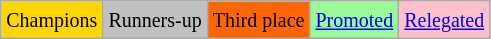<table class="wikitable">
<tr>
<td bgcolor=gold><small>Champions</small></td>
<td bgcolor=silver><small>Runners-up</small></td>
<td bgcolor=ff6600><small>Third place</small></td>
<td bgcolor=palegreen><small><a href='#'>Promoted</a></small></td>
<td bgcolor=pink><small><a href='#'>Relegated</a></small></td>
</tr>
</table>
